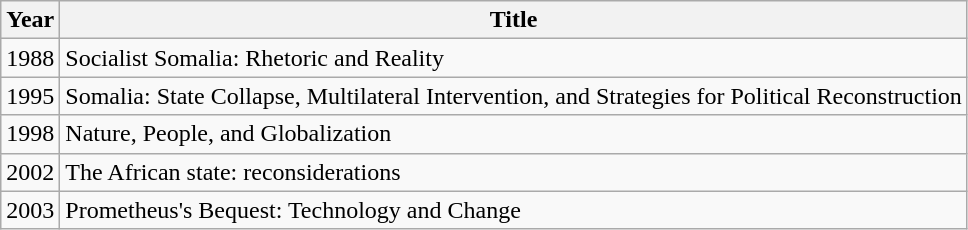<table class="wikitable">
<tr>
<th>Year</th>
<th>Title</th>
</tr>
<tr>
<td>1988</td>
<td>Socialist Somalia: Rhetoric and Reality</td>
</tr>
<tr>
<td>1995</td>
<td>Somalia: State Collapse, Multilateral Intervention, and Strategies for Political Reconstruction</td>
</tr>
<tr>
<td>1998</td>
<td>Nature, People, and Globalization</td>
</tr>
<tr>
<td>2002</td>
<td>The African state: reconsiderations</td>
</tr>
<tr>
<td>2003</td>
<td>Prometheus's Bequest: Technology and Change</td>
</tr>
</table>
